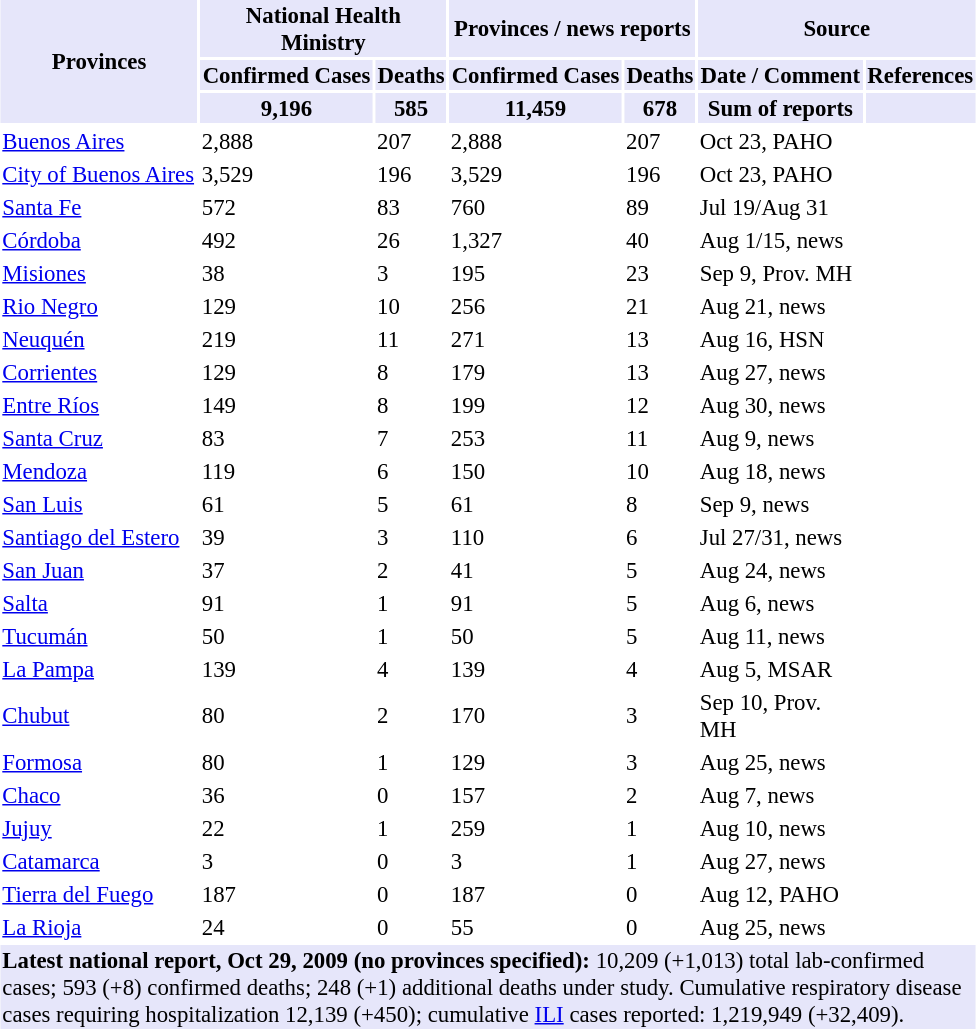<table class="toccolours" style="float: center; margin: 0.5em auto; width:43em; font-size: 95%;">
<tr>
<th style="background:lavender;" rowspan="3">Provinces</th>
<th style="background:lavender;" colspan="2">National Health Ministry</th>
<th style="background:lavender;" colspan="2">Provinces / news reports</th>
<th style="background:lavender;" colspan="2">Source</th>
</tr>
<tr>
<th style="background:lavender;" colspan="1">Confirmed Cases</th>
<th style="background:lavender;" colspan="1">Deaths</th>
<th style="background:lavender;" colspan="1">Confirmed Cases</th>
<th style="background:lavender;" colspan="1">Deaths</th>
<th style="background:lavender;" colspan="1">Date / Comment</th>
<th style="background:lavender;" colspan="1">References</th>
</tr>
<tr>
<th style="background:lavender;">9,196 </th>
<th style="background:lavender;">585</th>
<th style="background:lavender;">11,459</th>
<th style="background:lavender;">678</th>
<th style="background:lavender;">Sum of reports</th>
<th style="background:lavender;"></th>
</tr>
<tr>
<td align=left><a href='#'>Buenos Aires</a></td>
<td>2,888</td>
<td>207</td>
<td>2,888</td>
<td>207</td>
<td>Oct 23, PAHO</td>
<td></td>
</tr>
<tr>
<td align=left><a href='#'>City of Buenos Aires</a></td>
<td>3,529</td>
<td>196</td>
<td>3,529</td>
<td>196</td>
<td>Oct 23, PAHO</td>
<td></td>
</tr>
<tr>
<td align=left><a href='#'>Santa Fe</a></td>
<td>572</td>
<td>83</td>
<td>760</td>
<td>89</td>
<td>Jul 19/Aug 31</td>
<td></td>
</tr>
<tr>
<td align=left><a href='#'>Córdoba</a></td>
<td>492</td>
<td>26</td>
<td>1,327</td>
<td>40</td>
<td>Aug 1/15, news</td>
<td></td>
</tr>
<tr>
<td align=left><a href='#'>Misiones</a></td>
<td>38</td>
<td>3</td>
<td>195</td>
<td>23</td>
<td>Sep 9, Prov. MH</td>
<td></td>
</tr>
<tr>
<td align=left><a href='#'>Rio Negro</a></td>
<td>129</td>
<td>10</td>
<td>256</td>
<td>21</td>
<td>Aug 21, news</td>
<td></td>
</tr>
<tr>
<td align=left><a href='#'>Neuquén</a></td>
<td>219</td>
<td>11</td>
<td>271</td>
<td>13</td>
<td>Aug 16, HSN</td>
<td></td>
</tr>
<tr>
<td align=left><a href='#'>Corrientes</a></td>
<td>129</td>
<td>8</td>
<td>179</td>
<td>13</td>
<td>Aug 27, news</td>
<td></td>
</tr>
<tr>
<td align=left><a href='#'>Entre Ríos</a></td>
<td>149</td>
<td>8</td>
<td>199</td>
<td>12</td>
<td>Aug 30, news</td>
<td></td>
</tr>
<tr>
<td align=left><a href='#'>Santa Cruz</a></td>
<td>83</td>
<td>7</td>
<td>253</td>
<td>11</td>
<td>Aug 9, news</td>
<td></td>
</tr>
<tr>
<td align=left><a href='#'>Mendoza</a></td>
<td>119</td>
<td>6</td>
<td>150</td>
<td>10</td>
<td>Aug 18, news</td>
<td></td>
</tr>
<tr>
<td align=left><a href='#'>San Luis</a></td>
<td>61</td>
<td>5</td>
<td>61</td>
<td>8</td>
<td>Sep 9, news</td>
<td></td>
</tr>
<tr>
<td align=left><a href='#'>Santiago del Estero</a></td>
<td>39</td>
<td>3</td>
<td>110</td>
<td>6</td>
<td>Jul 27/31, news</td>
<td></td>
</tr>
<tr>
<td align=left><a href='#'>San Juan</a></td>
<td>37</td>
<td>2</td>
<td>41</td>
<td>5</td>
<td>Aug 24, news</td>
<td></td>
</tr>
<tr>
<td align=left><a href='#'>Salta</a></td>
<td>91</td>
<td>1</td>
<td>91</td>
<td>5</td>
<td>Aug 6, news</td>
<td></td>
</tr>
<tr>
<td align=left><a href='#'>Tucumán</a></td>
<td>50</td>
<td>1</td>
<td>50</td>
<td>5</td>
<td>Aug 11, news</td>
<td></td>
</tr>
<tr>
<td align=left><a href='#'>La Pampa</a></td>
<td>139</td>
<td>4</td>
<td>139</td>
<td>4</td>
<td>Aug 5, MSAR</td>
<td></td>
</tr>
<tr>
<td align=left><a href='#'>Chubut</a></td>
<td>80</td>
<td>2</td>
<td>170</td>
<td>3</td>
<td>Sep 10, Prov. MH</td>
<td></td>
</tr>
<tr>
<td align=left><a href='#'>Formosa</a></td>
<td>80</td>
<td>1</td>
<td>129</td>
<td>3</td>
<td>Aug 25, news</td>
<td></td>
</tr>
<tr>
<td align=left><a href='#'>Chaco</a></td>
<td>36</td>
<td>0</td>
<td>157</td>
<td>2</td>
<td>Aug 7, news</td>
<td></td>
</tr>
<tr>
<td align=left><a href='#'>Jujuy</a></td>
<td>22</td>
<td>1</td>
<td>259</td>
<td>1</td>
<td>Aug 10, news</td>
<td></td>
</tr>
<tr>
<td align=left><a href='#'>Catamarca</a></td>
<td>3</td>
<td>0</td>
<td>3</td>
<td>1</td>
<td>Aug 27, news</td>
<td></td>
</tr>
<tr>
<td align=left><a href='#'>Tierra del Fuego</a></td>
<td>187</td>
<td>0</td>
<td>187</td>
<td>0</td>
<td>Aug 12, PAHO</td>
<td></td>
</tr>
<tr>
<td align=left><a href='#'>La Rioja</a></td>
<td>24</td>
<td>0</td>
<td>55</td>
<td>0</td>
<td>Aug 25, news</td>
<td></td>
</tr>
<tr>
<td style="background:lavender;" colspan="7" align=left><strong>Latest national report, Oct 29, 2009 (no provinces specified):</strong> 10,209 (+1,013) total lab-confirmed cases; 593 (+8) confirmed deaths; 248 (+1) additional deaths under study. Cumulative respiratory disease cases requiring hospitalization 12,139 (+450); cumulative <a href='#'>ILI</a> cases reported: 1,219,949 (+32,409).</td>
</tr>
<tr>
</tr>
</table>
